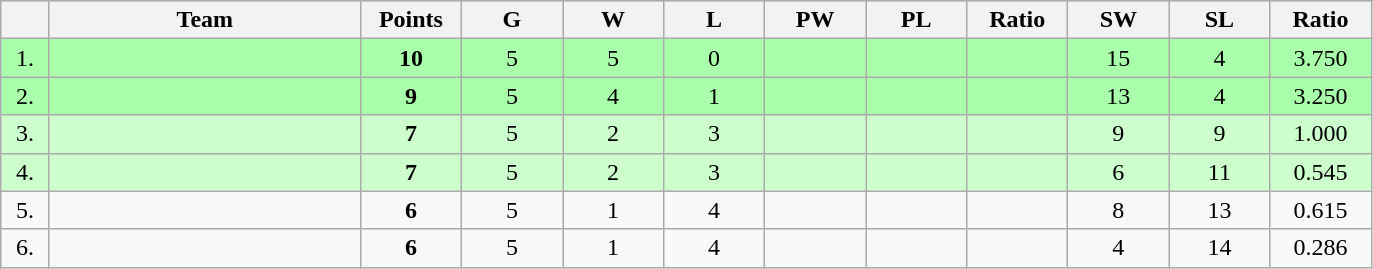<table class=wikitable style="text-align:center">
<tr style="background: #DCDCDC">
<th width="25"></th>
<th width="200">Team</th>
<th width="60">Points</th>
<th width="60">G</th>
<th width="60">W</th>
<th width="60">L</th>
<th width="60">PW</th>
<th width="60">PL</th>
<th width="60">Ratio</th>
<th width="60">SW</th>
<th width="60">SL</th>
<th width="60">Ratio</th>
</tr>
<tr style="background: #AAFFAA">
<td>1.</td>
<td align=left></td>
<td><strong>10</strong></td>
<td>5</td>
<td>5</td>
<td>0</td>
<td></td>
<td></td>
<td></td>
<td>15</td>
<td>4</td>
<td>3.750</td>
</tr>
<tr style="background: #AAFFAA">
<td>2.</td>
<td align=left></td>
<td><strong>9</strong></td>
<td>5</td>
<td>4</td>
<td>1</td>
<td></td>
<td></td>
<td></td>
<td>13</td>
<td>4</td>
<td>3.250</td>
</tr>
<tr style="background: #CCFFCC">
<td>3.</td>
<td align=left></td>
<td><strong>7</strong></td>
<td>5</td>
<td>2</td>
<td>3</td>
<td></td>
<td></td>
<td></td>
<td>9</td>
<td>9</td>
<td>1.000</td>
</tr>
<tr style="background: #CCFFCC">
<td>4.</td>
<td align=left></td>
<td><strong>7</strong></td>
<td>5</td>
<td>2</td>
<td>3</td>
<td></td>
<td></td>
<td></td>
<td>6</td>
<td>11</td>
<td>0.545</td>
</tr>
<tr>
<td>5.</td>
<td align=left></td>
<td><strong>6</strong></td>
<td>5</td>
<td>1</td>
<td>4</td>
<td></td>
<td></td>
<td></td>
<td>8</td>
<td>13</td>
<td>0.615</td>
</tr>
<tr>
<td>6.</td>
<td align=left></td>
<td><strong>6</strong></td>
<td>5</td>
<td>1</td>
<td>4</td>
<td></td>
<td></td>
<td></td>
<td>4</td>
<td>14</td>
<td>0.286</td>
</tr>
</table>
